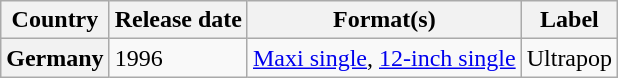<table class="wikitable plainrowheaders">
<tr>
<th scope="col">Country</th>
<th scope="col">Release date</th>
<th scope="col">Format(s)</th>
<th scope="col">Label</th>
</tr>
<tr>
<th scope="row">Germany</th>
<td>1996</td>
<td><a href='#'>Maxi single</a>, <a href='#'>12-inch single</a></td>
<td>Ultrapop</td>
</tr>
</table>
